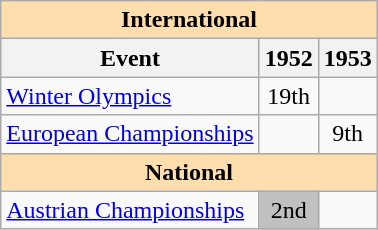<table class="wikitable" style="text-align:center">
<tr>
<th style="background-color: #ffdead; " colspan=3 align=center>International</th>
</tr>
<tr>
<th>Event</th>
<th>1952</th>
<th>1953</th>
</tr>
<tr>
<td align=left><a href='#'>Winter Olympics</a></td>
<td>19th</td>
<td></td>
</tr>
<tr>
<td align=left><a href='#'>European Championships</a></td>
<td></td>
<td>9th</td>
</tr>
<tr>
<th style="background-color: #ffdead; " colspan=3 align=center>National</th>
</tr>
<tr>
<td align=left><a href='#'>Austrian Championships</a></td>
<td bgcolor=silver>2nd</td>
<td></td>
</tr>
</table>
